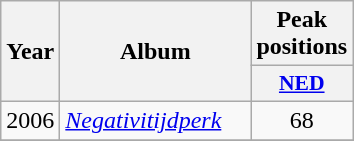<table class="wikitable">
<tr>
<th align="center" rowspan="2" width="10">Year</th>
<th align="center" rowspan="2" width="120">Album</th>
<th align="center" colspan="1" width="20">Peak positions</th>
</tr>
<tr>
<th scope="col" style="width:3em;font-size:90%;"><a href='#'>NED</a></th>
</tr>
<tr>
<td style="text-align:center;">2006</td>
<td><em><a href='#'>Negativitijdperk</a></em></td>
<td style="text-align:center;">68</td>
</tr>
<tr>
</tr>
</table>
